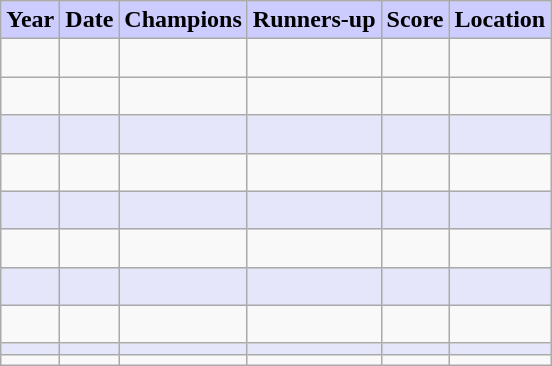<table class="wikitable">
<tr align="center" bgcolor="ccccff">
<td><strong>Year</strong></td>
<td><strong>Date</strong></td>
<td><strong>Champions</strong></td>
<td><strong>Runners-up</strong></td>
<td><strong>Score</strong></td>
<td><strong>Location</strong></td>
</tr>
<tr>
<td></td>
<td></td>
<td>  </td>
<td>  </td>
<td></td>
<td></td>
</tr>
<tr>
<td></td>
<td></td>
<td>  </td>
<td>  </td>
<td></td>
<td></td>
</tr>
<tr bgcolor="E6E6FA">
<td></td>
<td></td>
<td>  </td>
<td>  </td>
<td></td>
<td></td>
</tr>
<tr>
<td></td>
<td></td>
<td>  </td>
<td>  </td>
<td></td>
<td></td>
</tr>
<tr bgcolor="E6E6FA">
<td></td>
<td></td>
<td>  </td>
<td>  </td>
<td></td>
<td></td>
</tr>
<tr>
<td></td>
<td></td>
<td>  </td>
<td>  </td>
<td></td>
<td></td>
</tr>
<tr bgcolor="E6E6FA">
<td></td>
<td></td>
<td>  </td>
<td>  </td>
<td></td>
<td></td>
</tr>
<tr>
<td></td>
<td></td>
<td>  </td>
<td>  </td>
<td></td>
<td></td>
</tr>
<tr bgcolor="E6E6FA">
<td></td>
<td></td>
<td></td>
<td></td>
<td></td>
<td></td>
</tr>
<tr>
<td></td>
<td></td>
<td></td>
<td></td>
<td></td>
<td></td>
</tr>
</table>
